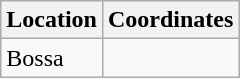<table class="wikitable sortable">
<tr>
<th>Location</th>
<th>Coordinates</th>
</tr>
<tr>
<td>Bossa</td>
<td></td>
</tr>
</table>
